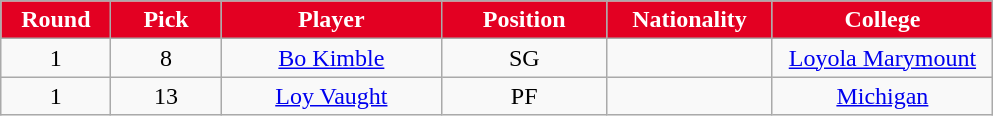<table class="wikitable sortable sortable">
<tr>
<th style="background:#E30022; color:white" width="10%">Round</th>
<th style="background:#E30022; color:white" width="10%">Pick</th>
<th style="background:#E30022; color:white" width="20%">Player</th>
<th style="background:#E30022; color:white" width="15%">Position</th>
<th style="background:#E30022; color:white" width="15%">Nationality</th>
<th style="background:#E30022; color:white" width="20%">College</th>
</tr>
<tr style="text-align: center">
<td>1</td>
<td>8</td>
<td><a href='#'>Bo Kimble</a></td>
<td>SG</td>
<td></td>
<td><a href='#'>Loyola Marymount</a></td>
</tr>
<tr style="text-align: center">
<td>1</td>
<td>13</td>
<td><a href='#'>Loy Vaught</a></td>
<td>PF</td>
<td></td>
<td><a href='#'>Michigan</a></td>
</tr>
</table>
